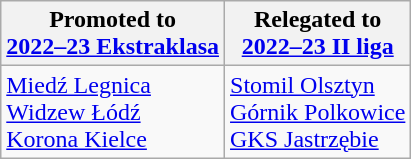<table class="wikitable">
<tr>
<th>Promoted to<br><a href='#'>2022–23 Ekstraklasa</a></th>
<th>Relegated to<br><a href='#'>2022–23 II liga</a></th>
</tr>
<tr>
<td> <a href='#'>Miedź Legnica</a><br> <a href='#'>Widzew Łódź</a><br> <a href='#'>Korona Kielce</a></td>
<td> <a href='#'>Stomil Olsztyn</a><br> <a href='#'>Górnik Polkowice</a><br> <a href='#'>GKS Jastrzębie</a></td>
</tr>
</table>
